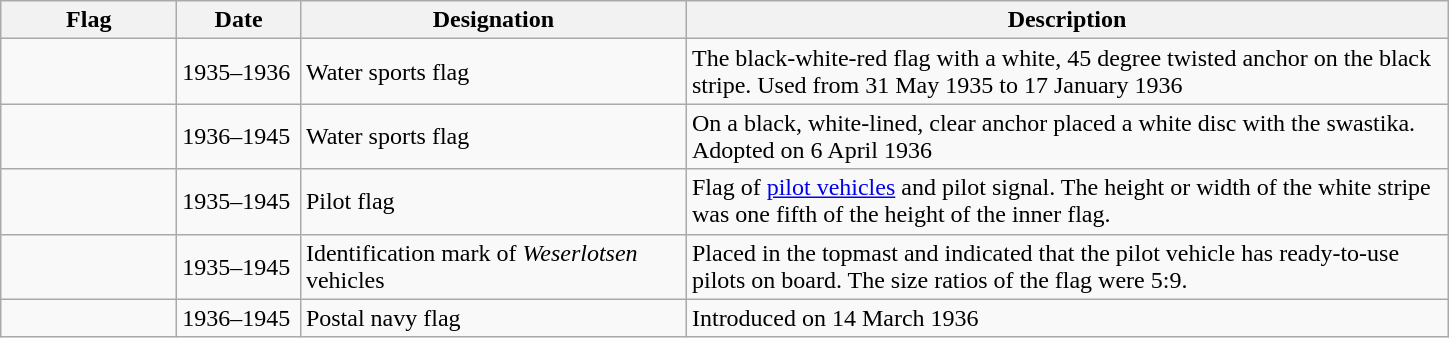<table class="wikitable">
<tr>
<th width="110">Flag</th>
<th width="75">Date</th>
<th width="250">Designation</th>
<th width="500">Description</th>
</tr>
<tr>
<td></td>
<td>1935–1936</td>
<td>Water sports flag</td>
<td>The black-white-red flag with a white, 45 degree twisted anchor on the black stripe. Used from 31 May 1935 to 17 January 1936</td>
</tr>
<tr>
<td></td>
<td>1936–1945</td>
<td>Water sports flag</td>
<td>On a black, white-lined, clear anchor placed a white disc with the swastika. Adopted on 6 April 1936</td>
</tr>
<tr>
<td></td>
<td>1935–1945</td>
<td>Pilot flag</td>
<td>Flag of <a href='#'>pilot vehicles</a> and pilot signal. The height or width of the white stripe was one fifth of the height of the inner flag.</td>
</tr>
<tr>
<td></td>
<td>1935–1945</td>
<td>Identification mark of <em>Weserlotsen</em> vehicles</td>
<td>Placed in the topmast and indicated that the pilot vehicle has ready-to-use pilots on board. The size ratios of the flag were 5:9.</td>
</tr>
<tr>
<td></td>
<td>1936–1945</td>
<td>Postal navy flag</td>
<td>Introduced on 14 March 1936</td>
</tr>
</table>
